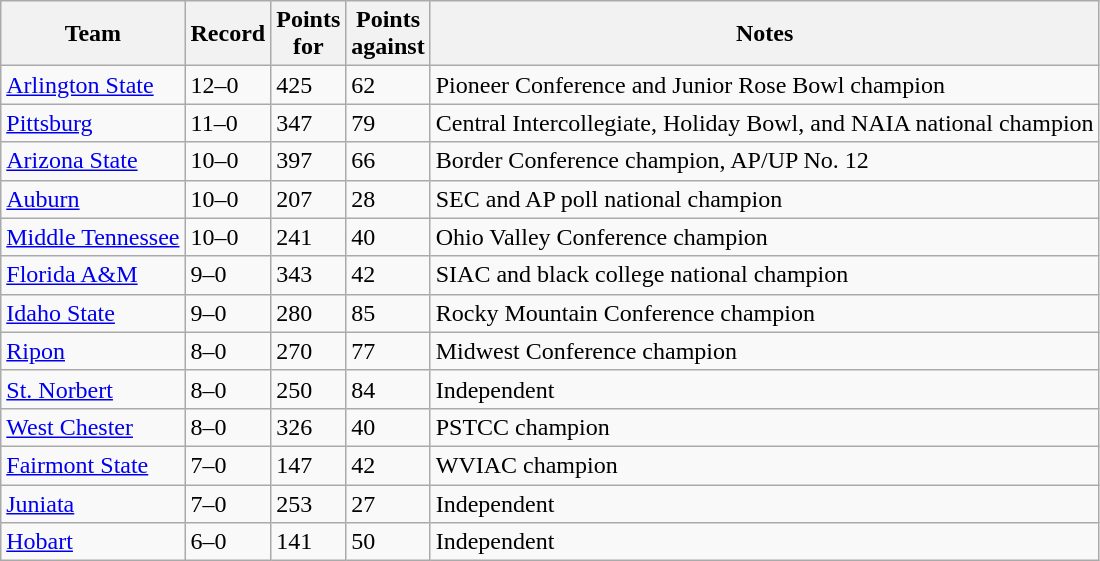<table class="wikitable">
<tr>
<th>Team</th>
<th>Record</th>
<th>Points<br>for</th>
<th>Points<br>against</th>
<th>Notes</th>
</tr>
<tr>
<td><a href='#'>Arlington State</a></td>
<td>12–0</td>
<td>425</td>
<td>62</td>
<td>Pioneer Conference and Junior Rose Bowl champion</td>
</tr>
<tr>
<td><a href='#'>Pittsburg</a></td>
<td>11–0</td>
<td>347</td>
<td>79</td>
<td>Central Intercollegiate, Holiday Bowl, and NAIA national champion</td>
</tr>
<tr>
<td><a href='#'>Arizona State</a></td>
<td>10–0</td>
<td>397</td>
<td>66</td>
<td>Border Conference champion, AP/UP No. 12</td>
</tr>
<tr>
<td><a href='#'>Auburn</a></td>
<td>10–0</td>
<td>207</td>
<td>28</td>
<td>SEC and AP poll national champion</td>
</tr>
<tr>
<td><a href='#'>Middle Tennessee</a></td>
<td>10–0</td>
<td>241</td>
<td>40</td>
<td>Ohio Valley Conference champion</td>
</tr>
<tr>
<td><a href='#'>Florida A&M</a></td>
<td>9–0</td>
<td>343</td>
<td>42</td>
<td>SIAC and black college national champion</td>
</tr>
<tr>
<td><a href='#'>Idaho State</a></td>
<td>9–0</td>
<td>280</td>
<td>85</td>
<td>Rocky Mountain Conference champion</td>
</tr>
<tr>
<td><a href='#'>Ripon</a></td>
<td>8–0</td>
<td>270</td>
<td>77</td>
<td>Midwest Conference champion</td>
</tr>
<tr>
<td><a href='#'>St. Norbert</a></td>
<td>8–0</td>
<td>250</td>
<td>84</td>
<td>Independent</td>
</tr>
<tr>
<td><a href='#'>West Chester</a></td>
<td>8–0</td>
<td>326</td>
<td>40</td>
<td>PSTCC champion</td>
</tr>
<tr>
<td><a href='#'>Fairmont State</a></td>
<td>7–0</td>
<td>147</td>
<td>42</td>
<td>WVIAC champion</td>
</tr>
<tr>
<td><a href='#'>Juniata</a></td>
<td>7–0</td>
<td>253</td>
<td>27</td>
<td>Independent</td>
</tr>
<tr>
<td><a href='#'>Hobart</a></td>
<td>6–0</td>
<td>141</td>
<td>50</td>
<td>Independent</td>
</tr>
</table>
